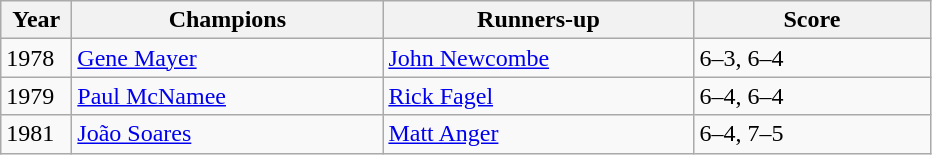<table class="wikitable">
<tr>
<th style="width:40px">Year</th>
<th style="width:200px">Champions</th>
<th style="width:200px">Runners-up</th>
<th style="width:150px" class="unsortable">Score</th>
</tr>
<tr>
<td>1978</td>
<td> <a href='#'>Gene Mayer</a></td>
<td> <a href='#'>John Newcombe</a></td>
<td>6–3, 6–4</td>
</tr>
<tr>
<td>1979</td>
<td> <a href='#'>Paul McNamee</a></td>
<td> <a href='#'>Rick Fagel</a></td>
<td>6–4, 6–4</td>
</tr>
<tr>
<td>1981</td>
<td> <a href='#'>João Soares</a></td>
<td> <a href='#'>Matt Anger</a></td>
<td>6–4, 7–5</td>
</tr>
</table>
